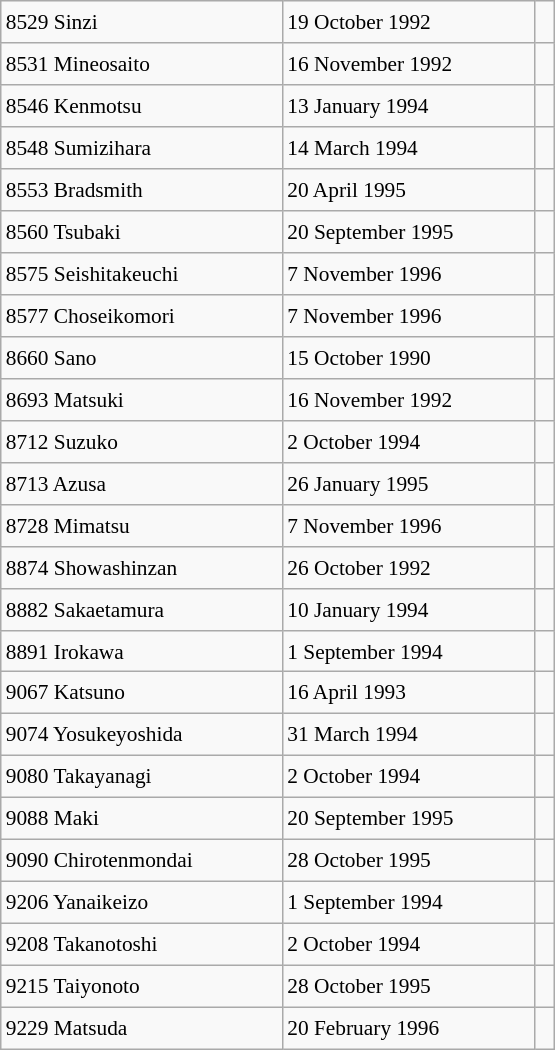<table class="wikitable" style="font-size: 89%; float: left; width: 26em; margin-right: 1em; height: 700px">
<tr>
<td>8529 Sinzi</td>
<td>19 October 1992</td>
<td> </td>
</tr>
<tr>
<td>8531 Mineosaito</td>
<td>16 November 1992</td>
<td> </td>
</tr>
<tr>
<td>8546 Kenmotsu</td>
<td>13 January 1994</td>
<td> </td>
</tr>
<tr>
<td>8548 Sumizihara</td>
<td>14 March 1994</td>
<td> </td>
</tr>
<tr>
<td>8553 Bradsmith</td>
<td>20 April 1995</td>
<td> </td>
</tr>
<tr>
<td>8560 Tsubaki</td>
<td>20 September 1995</td>
<td> </td>
</tr>
<tr>
<td>8575 Seishitakeuchi</td>
<td>7 November 1996</td>
<td> </td>
</tr>
<tr>
<td>8577 Choseikomori</td>
<td>7 November 1996</td>
<td> </td>
</tr>
<tr>
<td>8660 Sano</td>
<td>15 October 1990</td>
<td> </td>
</tr>
<tr>
<td>8693 Matsuki</td>
<td>16 November 1992</td>
<td> </td>
</tr>
<tr>
<td>8712 Suzuko</td>
<td>2 October 1994</td>
<td> </td>
</tr>
<tr>
<td>8713 Azusa</td>
<td>26 January 1995</td>
<td> </td>
</tr>
<tr>
<td>8728 Mimatsu</td>
<td>7 November 1996</td>
<td> </td>
</tr>
<tr>
<td>8874 Showashinzan</td>
<td>26 October 1992</td>
<td> </td>
</tr>
<tr>
<td>8882 Sakaetamura</td>
<td>10 January 1994</td>
<td> </td>
</tr>
<tr>
<td>8891 Irokawa</td>
<td>1 September 1994</td>
<td> </td>
</tr>
<tr>
<td>9067 Katsuno</td>
<td>16 April 1993</td>
<td> </td>
</tr>
<tr>
<td>9074 Yosukeyoshida</td>
<td>31 March 1994</td>
<td> </td>
</tr>
<tr>
<td>9080 Takayanagi</td>
<td>2 October 1994</td>
<td> </td>
</tr>
<tr>
<td>9088 Maki</td>
<td>20 September 1995</td>
<td> </td>
</tr>
<tr>
<td>9090 Chirotenmondai</td>
<td>28 October 1995</td>
<td> </td>
</tr>
<tr>
<td>9206 Yanaikeizo</td>
<td>1 September 1994</td>
<td> </td>
</tr>
<tr>
<td>9208 Takanotoshi</td>
<td>2 October 1994</td>
<td> </td>
</tr>
<tr>
<td>9215 Taiyonoto</td>
<td>28 October 1995</td>
<td> </td>
</tr>
<tr>
<td>9229 Matsuda</td>
<td>20 February 1996</td>
<td> </td>
</tr>
</table>
